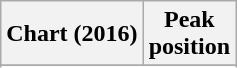<table class="wikitable sortable plainrowheaders" style="text-align:center">
<tr>
<th scope="col">Chart (2016)</th>
<th scope="col">Peak<br> position</th>
</tr>
<tr>
</tr>
<tr>
</tr>
<tr>
</tr>
<tr>
</tr>
<tr>
</tr>
<tr>
</tr>
<tr>
</tr>
<tr>
</tr>
<tr>
</tr>
<tr>
</tr>
<tr>
</tr>
<tr>
</tr>
<tr>
</tr>
<tr>
</tr>
<tr>
</tr>
<tr>
</tr>
<tr>
</tr>
</table>
